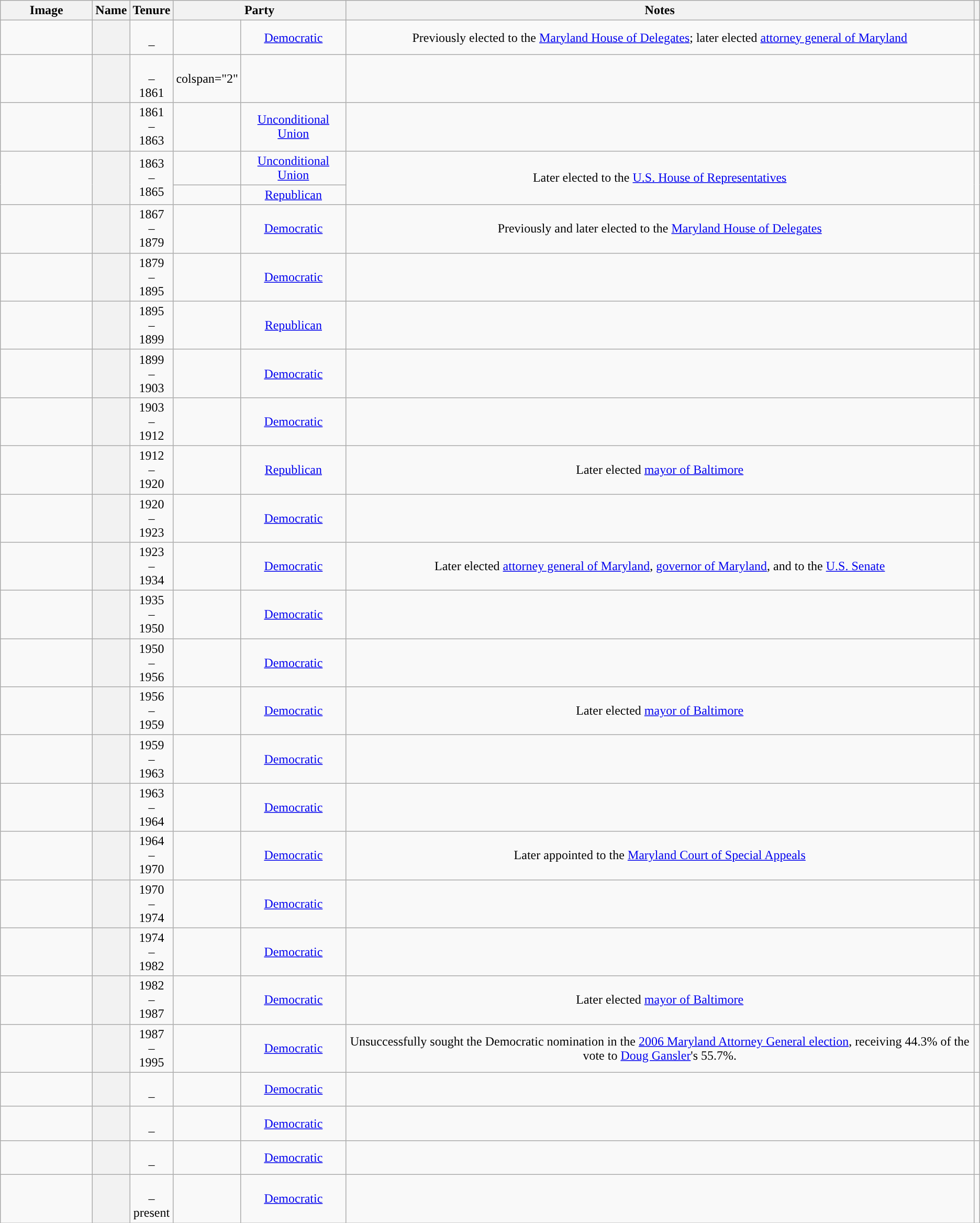<table class="wikitable sortable sticky-header plainrowheaders" style="text-align: center; clear: both;">
<tr>
<th scope="col" class="unsortable" style="width: 110px;">Image</th>
<th scope="col">Name</th>
<th scope="col">Tenure</th>
<th scope="colgroup" colspan="2">Party</th>
<th scope="col" class="unsortable">Notes</th>
<th scope="col" class="unsortable"></th>
</tr>
<tr>
<td></td>
<th scope="row" style="text-align: center;"></th>
<td><br>–<br></td>
<td style="background-color: "></td>
<td><a href='#'>Democratic</a></td>
<td>Previously elected to the <a href='#'>Maryland House of Delegates</a>; later elected <a href='#'>attorney general of Maryland</a></td>
<td></td>
</tr>
<tr>
<td></td>
<th scope="row" style="text-align: center;"></th>
<td><br>–<br>1861</td>
<td>colspan="2" </td>
<td></td>
<td></td>
</tr>
<tr>
<td></td>
<th scope="row" style="text-align: center;"></th>
<td>1861<br>–<br>1863</td>
<td style="background-color: "></td>
<td><a href='#'>Unconditional Union</a></td>
<td></td>
<td></td>
</tr>
<tr>
<td rowspan="2"></td>
<th scope="rowgroup" rowspan="2" style="text-align: center;"></th>
<td rowspan="2">1863<br>–<br>1865</td>
<td style="background-color: "></td>
<td><a href='#'>Unconditional Union</a></td>
<td rowspan="2">Later elected to the <a href='#'>U.S. House of Representatives</a></td>
<td rowspan="2"></td>
</tr>
<tr>
<td style="background-color: "></td>
<td><a href='#'>Republican</a></td>
</tr>
<tr>
<td></td>
<th scope="row" style="text-align: center;"></th>
<td>1867<br>–<br>1879</td>
<td style="background-color: "></td>
<td><a href='#'>Democratic</a></td>
<td>Previously and later elected to the <a href='#'>Maryland House of Delegates</a></td>
<td></td>
</tr>
<tr>
<td></td>
<th scope="row" style="text-align: center;"></th>
<td>1879<br>–<br>1895</td>
<td style="background-color: "></td>
<td><a href='#'>Democratic</a></td>
<td></td>
<td></td>
</tr>
<tr>
<td></td>
<th scope="row" style="text-align: center;"></th>
<td>1895<br>–<br>1899</td>
<td style="background-color: "></td>
<td><a href='#'>Republican</a></td>
<td></td>
<td></td>
</tr>
<tr>
<td></td>
<th scope="row" style="text-align: center;"></th>
<td>1899<br>–<br>1903</td>
<td style="background-color: "></td>
<td><a href='#'>Democratic</a></td>
<td></td>
<td></td>
</tr>
<tr>
<td></td>
<th scope="row" style="text-align: center;"></th>
<td>1903<br>–<br>1912</td>
<td style="background-color: "></td>
<td><a href='#'>Democratic</a></td>
<td></td>
<td></td>
</tr>
<tr>
<td></td>
<th scope="row" class="nowrap" style="text-align: center;"></th>
<td>1912<br>–<br>1920</td>
<td style="background-color: "></td>
<td><a href='#'>Republican</a></td>
<td>Later elected <a href='#'>mayor of Baltimore</a></td>
<td></td>
</tr>
<tr>
<td></td>
<th scope="row" style="text-align: center;"></th>
<td>1920<br>–<br>1923</td>
<td style="background-color: "></td>
<td><a href='#'>Democratic</a></td>
<td></td>
<td></td>
</tr>
<tr>
<td></td>
<th scope="row" style="text-align: center;"></th>
<td>1923<br>–<br>1934</td>
<td style="background-color: "></td>
<td><a href='#'>Democratic</a></td>
<td>Later elected <a href='#'>attorney general of Maryland</a>, <a href='#'>governor of Maryland</a>, and to the <a href='#'>U.S. Senate</a></td>
<td></td>
</tr>
<tr>
<td></td>
<th scope="row" style="text-align: center;"></th>
<td>1935<br>–<br>1950</td>
<td style="background-color: "></td>
<td><a href='#'>Democratic</a></td>
<td></td>
<td></td>
</tr>
<tr>
<td></td>
<th scope="row" style="text-align: center;"></th>
<td>1950<br>–<br>1956</td>
<td style="background-color: "></td>
<td><a href='#'>Democratic</a></td>
<td></td>
<td></td>
</tr>
<tr>
<td></td>
<th scope="row" style="text-align: center;"></th>
<td>1956<br>–<br>1959</td>
<td style="background-color: "></td>
<td><a href='#'>Democratic</a></td>
<td>Later elected <a href='#'>mayor of Baltimore</a></td>
<td></td>
</tr>
<tr>
<td></td>
<th scope="row" style="text-align: center;"></th>
<td>1959<br>–<br>1963</td>
<td style="background-color: "></td>
<td><a href='#'>Democratic</a></td>
<td></td>
<td></td>
</tr>
<tr>
<td></td>
<th scope="row" style="text-align: center;"></th>
<td>1963<br>–<br>1964</td>
<td style="background-color: "></td>
<td><a href='#'>Democratic</a></td>
<td></td>
<td></td>
</tr>
<tr>
<td></td>
<th scope="row" style="text-align: center;"></th>
<td>1964<br>–<br>1970</td>
<td style="background-color: "></td>
<td><a href='#'>Democratic</a></td>
<td>Later appointed to the <a href='#'>Maryland Court of Special Appeals</a></td>
<td></td>
</tr>
<tr>
<td></td>
<th scope="row" style="text-align: center;"></th>
<td>1970<br>–<br>1974</td>
<td style="background-color: "></td>
<td><a href='#'>Democratic</a></td>
<td></td>
<td></td>
</tr>
<tr>
<td></td>
<th scope="row" style="text-align: center;"></th>
<td>1974<br>–<br>1982</td>
<td style="background-color: "></td>
<td><a href='#'>Democratic</a></td>
<td></td>
<td></td>
</tr>
<tr>
<td></td>
<th scope="row" style="text-align: center;"></th>
<td>1982<br>–<br>1987</td>
<td style="background-color: "></td>
<td><a href='#'>Democratic</a></td>
<td>Later elected <a href='#'>mayor of Baltimore</a></td>
<td></td>
</tr>
<tr>
<td></td>
<th scope="row" style="text-align: center;"></th>
<td>1987<br>–<br>1995</td>
<td style="background-color: "></td>
<td><a href='#'>Democratic</a></td>
<td>Unsuccessfully sought the Democratic nomination in the <a href='#'>2006 Maryland Attorney General election</a>, receiving 44.3% of the vote to <a href='#'>Doug Gansler</a>'s 55.7%.</td>
<td></td>
</tr>
<tr>
<td></td>
<th scope="row" style="text-align: center;"></th>
<td><br>–<br></td>
<td style="background-color: "></td>
<td><a href='#'>Democratic</a></td>
<td></td>
<td></td>
</tr>
<tr>
<td></td>
<th scope="row" style="text-align: center;"></th>
<td><br>–<br></td>
<td style="background-color: "></td>
<td><a href='#'>Democratic</a></td>
<td></td>
<td></td>
</tr>
<tr>
<td></td>
<th scope="row" style="text-align: center;"></th>
<td><br>–<br></td>
<td style="background-color: "></td>
<td><a href='#'>Democratic</a></td>
<td></td>
<td></td>
</tr>
<tr>
<td></td>
<th scope="row" style="text-align: center;"></th>
<td><br>–<br>present</td>
<td style="background-color: "></td>
<td><a href='#'>Democratic</a></td>
<td></td>
<td></td>
</tr>
</table>
